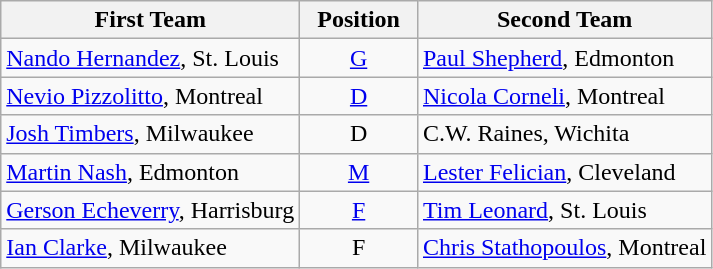<table class="wikitable">
<tr>
<th>First Team</th>
<th>  Position  </th>
<th>Second Team</th>
</tr>
<tr>
<td><a href='#'>Nando Hernandez</a>, St. Louis</td>
<td align=center><a href='#'>G</a></td>
<td><a href='#'>Paul Shepherd</a>, Edmonton</td>
</tr>
<tr>
<td><a href='#'>Nevio Pizzolitto</a>, Montreal</td>
<td align=center><a href='#'>D</a></td>
<td><a href='#'>Nicola Corneli</a>, Montreal</td>
</tr>
<tr>
<td><a href='#'>Josh Timbers</a>, Milwaukee</td>
<td align=center>D</td>
<td>C.W. Raines, Wichita</td>
</tr>
<tr>
<td><a href='#'>Martin Nash</a>, Edmonton</td>
<td align=center><a href='#'>M</a></td>
<td><a href='#'>Lester Felician</a>, Cleveland</td>
</tr>
<tr>
<td><a href='#'>Gerson Echeverry</a>, Harrisburg</td>
<td align=center><a href='#'>F</a></td>
<td><a href='#'>Tim Leonard</a>, St. Louis</td>
</tr>
<tr>
<td><a href='#'>Ian Clarke</a>, Milwaukee</td>
<td align=center>F</td>
<td><a href='#'>Chris Stathopoulos</a>, Montreal</td>
</tr>
</table>
